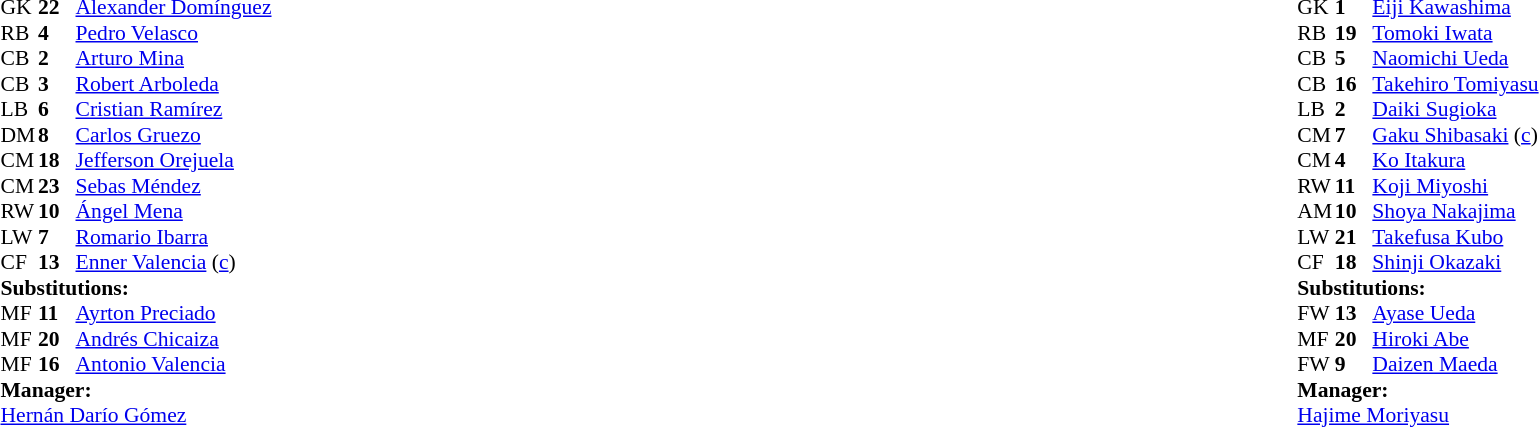<table width="100%">
<tr>
<td valign="top" width="40%"><br><table style="font-size:90%" cellspacing="0" cellpadding="0">
<tr>
<th width=25></th>
<th width=25></th>
</tr>
<tr>
<td>GK</td>
<td><strong>22</strong></td>
<td><a href='#'>Alexander Domínguez</a></td>
</tr>
<tr>
<td>RB</td>
<td><strong>4</strong></td>
<td><a href='#'>Pedro Velasco</a></td>
</tr>
<tr>
<td>CB</td>
<td><strong>2</strong></td>
<td><a href='#'>Arturo Mina</a></td>
</tr>
<tr>
<td>CB</td>
<td><strong>3</strong></td>
<td><a href='#'>Robert Arboleda</a></td>
<td></td>
</tr>
<tr>
<td>LB</td>
<td><strong>6</strong></td>
<td><a href='#'>Cristian Ramírez</a></td>
</tr>
<tr>
<td>DM</td>
<td><strong>8</strong></td>
<td><a href='#'>Carlos Gruezo</a></td>
</tr>
<tr>
<td>CM</td>
<td><strong>18</strong></td>
<td><a href='#'>Jefferson Orejuela</a></td>
</tr>
<tr>
<td>CM</td>
<td><strong>23</strong></td>
<td><a href='#'>Sebas Méndez</a></td>
<td></td>
<td></td>
</tr>
<tr>
<td>RW</td>
<td><strong>10</strong></td>
<td><a href='#'>Ángel Mena</a></td>
<td></td>
<td></td>
</tr>
<tr>
<td>LW</td>
<td><strong>7</strong></td>
<td><a href='#'>Romario Ibarra</a></td>
<td></td>
<td></td>
</tr>
<tr>
<td>CF</td>
<td><strong>13</strong></td>
<td><a href='#'>Enner Valencia</a> (<a href='#'>c</a>)</td>
</tr>
<tr>
<td colspan=3><strong>Substitutions:</strong></td>
</tr>
<tr>
<td>MF</td>
<td><strong>11</strong></td>
<td><a href='#'>Ayrton Preciado</a></td>
<td></td>
<td></td>
</tr>
<tr>
<td>MF</td>
<td><strong>20</strong></td>
<td><a href='#'>Andrés Chicaiza</a></td>
<td></td>
<td></td>
</tr>
<tr>
<td>MF</td>
<td><strong>16</strong></td>
<td><a href='#'>Antonio Valencia</a></td>
<td></td>
<td></td>
</tr>
<tr>
<td colspan=3><strong>Manager:</strong></td>
</tr>
<tr>
<td colspan=3> <a href='#'>Hernán Darío Gómez</a></td>
</tr>
</table>
</td>
<td valign="top"></td>
<td valign="top" width="50%"><br><table style="font-size:90%; margin:auto" cellspacing="0" cellpadding="0">
<tr>
<th width=25></th>
<th width=25></th>
</tr>
<tr>
<td>GK</td>
<td><strong>1</strong></td>
<td><a href='#'>Eiji Kawashima</a></td>
</tr>
<tr>
<td>RB</td>
<td><strong>19</strong></td>
<td><a href='#'>Tomoki Iwata</a></td>
</tr>
<tr>
<td>CB</td>
<td><strong>5</strong></td>
<td><a href='#'>Naomichi Ueda</a></td>
</tr>
<tr>
<td>CB</td>
<td><strong>16</strong></td>
<td><a href='#'>Takehiro Tomiyasu</a></td>
<td></td>
</tr>
<tr>
<td>LB</td>
<td><strong>2</strong></td>
<td><a href='#'>Daiki Sugioka</a></td>
</tr>
<tr>
<td>CM</td>
<td><strong>7</strong></td>
<td><a href='#'>Gaku Shibasaki</a> (<a href='#'>c</a>)</td>
</tr>
<tr>
<td>CM</td>
<td><strong>4</strong></td>
<td><a href='#'>Ko Itakura</a></td>
<td></td>
<td></td>
</tr>
<tr>
<td>RW</td>
<td><strong>11</strong></td>
<td><a href='#'>Koji Miyoshi</a></td>
<td></td>
<td></td>
</tr>
<tr>
<td>AM</td>
<td><strong>10</strong></td>
<td><a href='#'>Shoya Nakajima</a></td>
</tr>
<tr>
<td>LW</td>
<td><strong>21</strong></td>
<td><a href='#'>Takefusa Kubo</a></td>
</tr>
<tr>
<td>CF</td>
<td><strong>18</strong></td>
<td><a href='#'>Shinji Okazaki</a></td>
<td></td>
<td></td>
</tr>
<tr>
<td colspan=3><strong>Substitutions:</strong></td>
</tr>
<tr>
<td>FW</td>
<td><strong>13</strong></td>
<td><a href='#'>Ayase Ueda</a></td>
<td></td>
<td></td>
</tr>
<tr>
<td>MF</td>
<td><strong>20</strong></td>
<td><a href='#'>Hiroki Abe</a></td>
<td></td>
<td></td>
</tr>
<tr>
<td>FW</td>
<td><strong>9</strong></td>
<td><a href='#'>Daizen Maeda</a></td>
<td></td>
<td></td>
</tr>
<tr>
<td colspan=3><strong>Manager:</strong></td>
</tr>
<tr>
<td colspan=3><a href='#'>Hajime Moriyasu</a></td>
</tr>
</table>
</td>
</tr>
</table>
